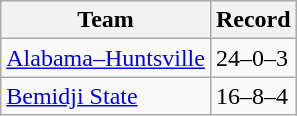<table class=wikitable>
<tr>
<th>Team</th>
<th>Record</th>
</tr>
<tr>
<td><a href='#'>Alabama–Huntsville</a></td>
<td>24–0–3</td>
</tr>
<tr>
<td><a href='#'>Bemidji State</a></td>
<td>16–8–4</td>
</tr>
</table>
